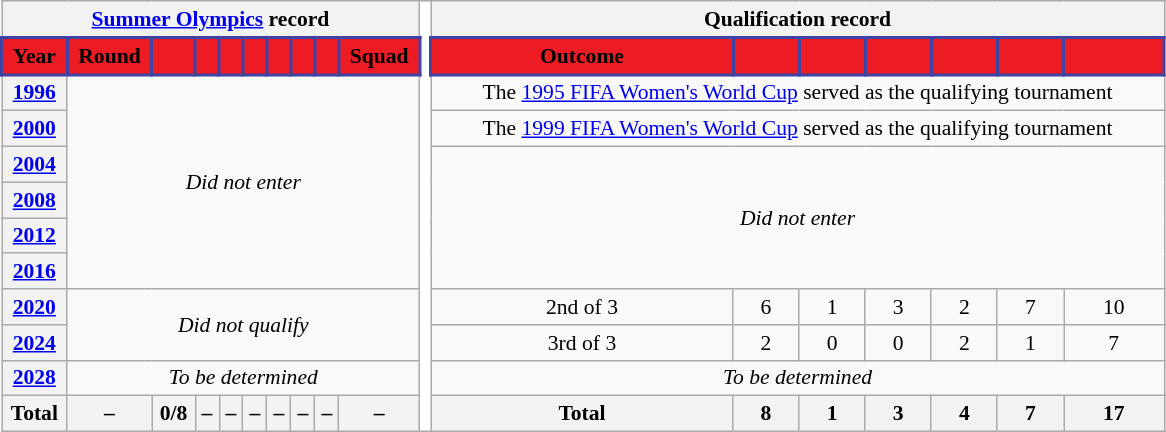<table class="wikitable" style="font-size:90%; text-align:center;">
<tr>
<th colspan="10"><a href='#'>Summer Olympics</a> record</th>
<th rowspan="12" style="width:1%;background:white"></th>
<th colspan="7">Qualification record</th>
</tr>
<tr>
<th style="background:#ED1C24;border: 2px solid #3F43A4;"><span>Year</span></th>
<th style="background:#ED1C24;border: 2px solid #3F43A4;"><span>Round</span></th>
<th style="background:#ED1C24;border: 2px solid #3F43A4;"><span></span></th>
<th style="background:#ED1C24;border: 2px solid #3F43A4;"><span></span></th>
<th style="background:#ED1C24;border: 2px solid #3F43A4;"><span></span></th>
<th style="background:#ED1C24;border: 2px solid #3F43A4;"><span></span></th>
<th style="background:#ED1C24;border: 2px solid #3F43A4;"><span></span></th>
<th style="background:#ED1C24;border: 2px solid #3F43A4;"><span></span></th>
<th style="background:#ED1C24;border: 2px solid #3F43A4;"><span></span></th>
<th style="background:#ED1C24;border: 2px solid #3F43A4;"><span>Squad</span></th>
<th style="background:#ED1C24;border: 2px solid #3F43A4;"><span>Outcome</span></th>
<th style="background:#ED1C24;border: 2px solid #3F43A4;"><span></span></th>
<th style="background:#ED1C24;border: 2px solid #3F43A4;"><span></span></th>
<th style="background:#ED1C24;border: 2px solid #3F43A4;"><span></span></th>
<th style="background:#ED1C24;border: 2px solid #3F43A4;"><span></span></th>
<th style="background:#ED1C24;border: 2px solid #3F43A4;"><span></span></th>
<th style="background:#ED1C24;border: 2px solid #3F43A4;"><span></span></th>
</tr>
<tr>
<th scope="row"> <a href='#'>1996</a></th>
<td colspan="9" rowspan="6"><em>Did not enter</em></td>
<td colspan="7">The <a href='#'>1995 FIFA Women's World Cup</a> served as the qualifying tournament</td>
</tr>
<tr>
<th scope="row"> <a href='#'>2000</a></th>
<td colspan="7">The <a href='#'>1999 FIFA Women's World Cup</a> served as the qualifying tournament</td>
</tr>
<tr>
<th scope="row"> <a href='#'>2004</a></th>
<td colspan="7" rowspan="4"><em>Did not enter</em></td>
</tr>
<tr>
<th scope="row"> <a href='#'>2008</a></th>
</tr>
<tr>
<th scope="row"> <a href='#'>2012</a></th>
</tr>
<tr>
<th scope="row"> <a href='#'>2016</a></th>
</tr>
<tr>
<th scope="row"> <a href='#'>2020</a></th>
<td colspan="9" rowspan="2"><em>Did not qualify</em></td>
<td>2nd of 3</td>
<td>6</td>
<td>1</td>
<td>3</td>
<td>2</td>
<td>7</td>
<td>10</td>
</tr>
<tr>
<th> <a href='#'>2024</a></th>
<td>3rd of 3</td>
<td>2</td>
<td>0</td>
<td>0</td>
<td>2</td>
<td>1</td>
<td>7</td>
</tr>
<tr>
<th> <a href='#'>2028</a></th>
<td colspan="9"><em>To be determined</em></td>
<td colspan="7"><em>To be determined</em></td>
</tr>
<tr>
<th>Total</th>
<th>–</th>
<th>0/8</th>
<th>–</th>
<th>–</th>
<th>–</th>
<th>–</th>
<th>–</th>
<th>–</th>
<th>–</th>
<th>Total</th>
<th>8</th>
<th>1</th>
<th>3</th>
<th>4</th>
<th>7</th>
<th>17</th>
</tr>
</table>
